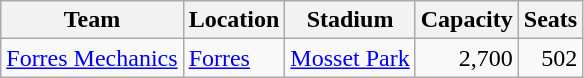<table class="wikitable sortable">
<tr>
<th>Team</th>
<th>Location</th>
<th>Stadium</th>
<th data-sort-type="number">Capacity</th>
<th data-sort-type="number">Seats</th>
</tr>
<tr>
<td><a href='#'>Forres Mechanics</a></td>
<td><a href='#'>Forres</a></td>
<td><a href='#'>Mosset Park</a></td>
<td align=right>2,700</td>
<td align=right>502</td>
</tr>
</table>
